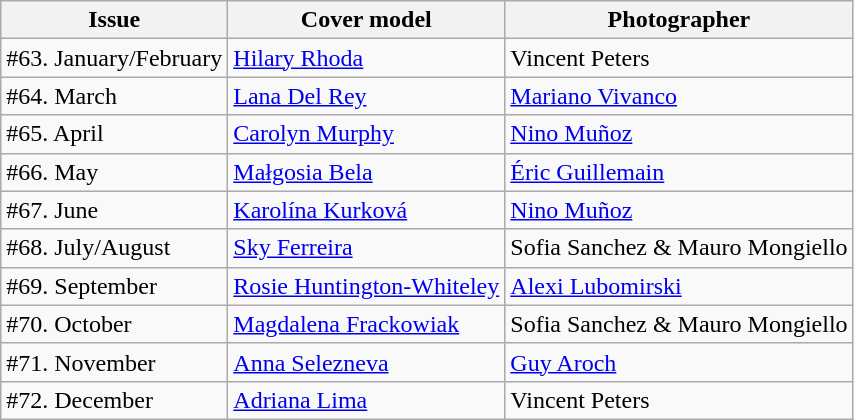<table class="sortable wikitable">
<tr>
<th>Issue</th>
<th>Cover model</th>
<th>Photographer</th>
</tr>
<tr>
<td>#63. January/February</td>
<td><a href='#'>Hilary Rhoda</a></td>
<td>Vincent Peters</td>
</tr>
<tr>
<td>#64. March</td>
<td><a href='#'>Lana Del Rey</a></td>
<td><a href='#'>Mariano Vivanco</a></td>
</tr>
<tr>
<td>#65. April</td>
<td><a href='#'>Carolyn Murphy</a></td>
<td><a href='#'>Nino Muñoz</a></td>
</tr>
<tr>
<td>#66. May</td>
<td><a href='#'>Małgosia Bela</a></td>
<td><a href='#'>Éric Guillemain</a></td>
</tr>
<tr>
<td>#67. June</td>
<td><a href='#'>Karolína Kurková</a></td>
<td><a href='#'>Nino Muñoz</a></td>
</tr>
<tr>
<td>#68. July/August</td>
<td><a href='#'>Sky Ferreira</a></td>
<td>Sofia Sanchez & Mauro Mongiello</td>
</tr>
<tr>
<td>#69. September</td>
<td><a href='#'>Rosie Huntington-Whiteley</a></td>
<td><a href='#'>Alexi Lubomirski</a></td>
</tr>
<tr>
<td>#70. October</td>
<td><a href='#'>Magdalena Frackowiak</a></td>
<td>Sofia Sanchez & Mauro Mongiello</td>
</tr>
<tr>
<td>#71. November</td>
<td><a href='#'>Anna Selezneva</a></td>
<td><a href='#'>Guy Aroch</a></td>
</tr>
<tr>
<td>#72. December</td>
<td><a href='#'>Adriana Lima</a></td>
<td>Vincent Peters</td>
</tr>
</table>
